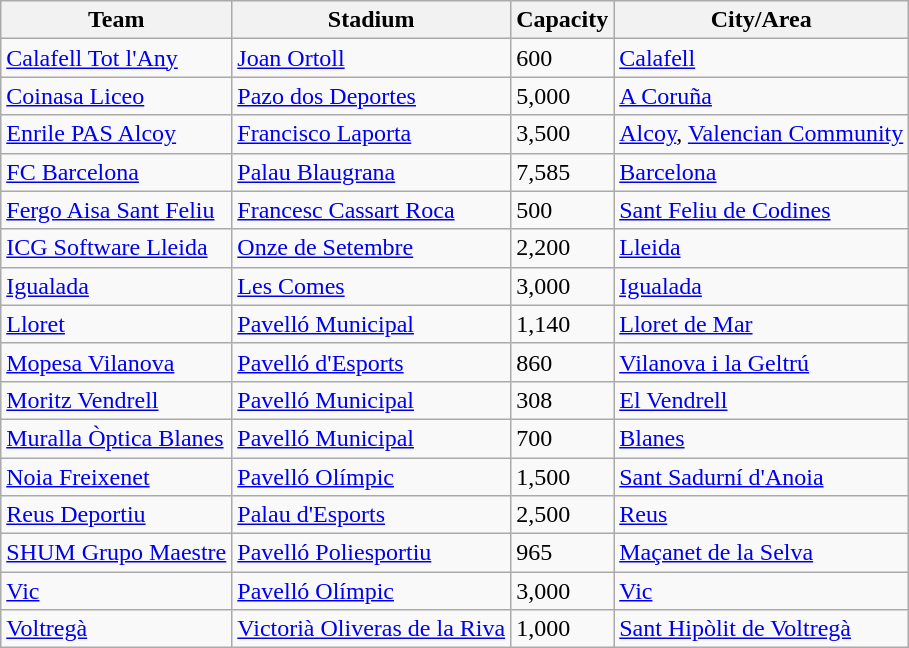<table class="wikitable sortable">
<tr>
<th>Team</th>
<th>Stadium</th>
<th>Capacity</th>
<th>City/Area</th>
</tr>
<tr>
<td><a href='#'>Calafell Tot l'Any</a></td>
<td><a href='#'>Joan Ortoll</a></td>
<td>600</td>
<td><a href='#'>Calafell</a></td>
</tr>
<tr>
<td><a href='#'>Coinasa Liceo</a></td>
<td><a href='#'>Pazo dos Deportes</a></td>
<td>5,000</td>
<td><a href='#'>A Coruña</a></td>
</tr>
<tr>
<td><a href='#'>Enrile PAS Alcoy</a></td>
<td><a href='#'>Francisco Laporta</a></td>
<td>3,500</td>
<td><a href='#'>Alcoy</a>, <a href='#'>Valencian Community</a></td>
</tr>
<tr>
<td><a href='#'>FC Barcelona</a></td>
<td><a href='#'>Palau Blaugrana</a></td>
<td>7,585</td>
<td><a href='#'>Barcelona</a></td>
</tr>
<tr>
<td><a href='#'>Fergo Aisa Sant Feliu</a></td>
<td><a href='#'>Francesc Cassart Roca</a></td>
<td>500</td>
<td><a href='#'>Sant Feliu de Codines</a></td>
</tr>
<tr>
<td><a href='#'>ICG Software Lleida</a></td>
<td><a href='#'>Onze de Setembre</a></td>
<td>2,200</td>
<td><a href='#'>Lleida</a></td>
</tr>
<tr>
<td><a href='#'>Igualada</a></td>
<td><a href='#'>Les Comes</a></td>
<td>3,000</td>
<td><a href='#'>Igualada</a></td>
</tr>
<tr>
<td><a href='#'>Lloret</a></td>
<td><a href='#'>Pavelló Municipal</a></td>
<td>1,140</td>
<td><a href='#'>Lloret de Mar</a></td>
</tr>
<tr>
<td><a href='#'>Mopesa Vilanova</a></td>
<td><a href='#'>Pavelló d'Esports</a></td>
<td>860</td>
<td><a href='#'>Vilanova i la Geltrú</a></td>
</tr>
<tr>
<td><a href='#'>Moritz Vendrell</a></td>
<td><a href='#'>Pavelló Municipal</a></td>
<td>308</td>
<td><a href='#'>El Vendrell</a></td>
</tr>
<tr>
<td><a href='#'>Muralla Òptica Blanes</a></td>
<td><a href='#'>Pavelló Municipal</a></td>
<td>700</td>
<td><a href='#'>Blanes</a></td>
</tr>
<tr>
<td><a href='#'>Noia Freixenet</a></td>
<td><a href='#'>Pavelló Olímpic</a></td>
<td>1,500</td>
<td><a href='#'>Sant Sadurní d'Anoia</a></td>
</tr>
<tr>
<td><a href='#'>Reus Deportiu</a></td>
<td><a href='#'>Palau d'Esports</a></td>
<td>2,500</td>
<td><a href='#'>Reus</a></td>
</tr>
<tr>
<td><a href='#'>SHUM Grupo Maestre</a></td>
<td><a href='#'>Pavelló Poliesportiu</a></td>
<td>965</td>
<td><a href='#'>Maçanet de la Selva</a></td>
</tr>
<tr>
<td><a href='#'>Vic</a></td>
<td><a href='#'>Pavelló Olímpic</a></td>
<td>3,000</td>
<td><a href='#'>Vic</a></td>
</tr>
<tr>
<td><a href='#'>Voltregà</a></td>
<td><a href='#'>Victorià Oliveras de la Riva</a></td>
<td>1,000</td>
<td><a href='#'>Sant Hipòlit de Voltregà</a></td>
</tr>
</table>
